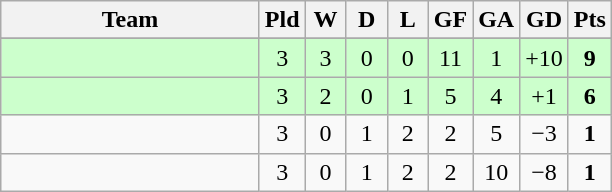<table class="wikitable" style="text-align: center;">
<tr>
<th width=165>Team</th>
<th width=20>Pld</th>
<th width=20>W</th>
<th width=20>D</th>
<th width=20>L</th>
<th width=20>GF</th>
<th width=20>GA</th>
<th width=20>GD</th>
<th width=20>Pts</th>
</tr>
<tr>
</tr>
<tr style="background:#ccffcc;">
<td align=left></td>
<td>3</td>
<td>3</td>
<td>0</td>
<td>0</td>
<td>11</td>
<td>1</td>
<td>+10</td>
<td><strong>9</strong></td>
</tr>
<tr style= "background:#ccffcc;">
<td align=left></td>
<td>3</td>
<td>2</td>
<td>0</td>
<td>1</td>
<td>5</td>
<td>4</td>
<td>+1</td>
<td><strong>6</strong></td>
</tr>
<tr>
<td align=left></td>
<td>3</td>
<td>0</td>
<td>1</td>
<td>2</td>
<td>2</td>
<td>5</td>
<td>−3</td>
<td><strong>1</strong></td>
</tr>
<tr>
<td align=left></td>
<td>3</td>
<td>0</td>
<td>1</td>
<td>2</td>
<td>2</td>
<td>10</td>
<td>−8</td>
<td><strong>1</strong></td>
</tr>
</table>
